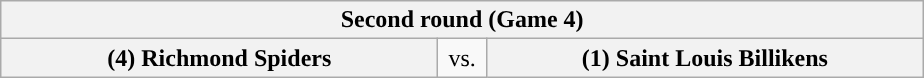<table class="wikitable">
<tr>
<th style="width: 594px;" colspan=3>Second round (Game 4)</th>
</tr>
<tr>
<th style="width: 284px; ">(4) Richmond Spiders</th>
<td style="width: 25px; text-align:center">vs.</td>
<th style="width: 284px; ">(1) Saint Louis Billikens</th>
</tr>
</table>
